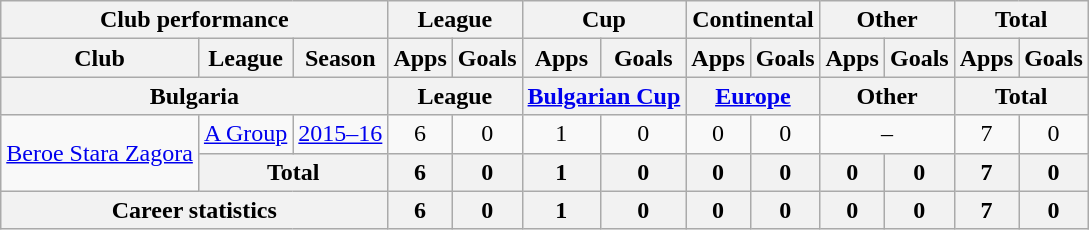<table class="wikitable" style="text-align: center">
<tr>
<th Colspan="3">Club performance</th>
<th Colspan="2">League</th>
<th Colspan="2">Cup</th>
<th Colspan="2">Continental</th>
<th Colspan="2">Other</th>
<th Colspan="3">Total</th>
</tr>
<tr>
<th>Club</th>
<th>League</th>
<th>Season</th>
<th>Apps</th>
<th>Goals</th>
<th>Apps</th>
<th>Goals</th>
<th>Apps</th>
<th>Goals</th>
<th>Apps</th>
<th>Goals</th>
<th>Apps</th>
<th>Goals</th>
</tr>
<tr>
<th Colspan="3">Bulgaria</th>
<th Colspan="2">League</th>
<th Colspan="2"><a href='#'>Bulgarian Cup</a></th>
<th Colspan="2"><a href='#'>Europe</a></th>
<th Colspan="2">Other</th>
<th Colspan="2">Total</th>
</tr>
<tr>
<td rowspan="2" valign="center"><a href='#'>Beroe Stara Zagora</a></td>
<td rowspan="1"><a href='#'>A Group</a></td>
<td><a href='#'>2015–16</a></td>
<td>6</td>
<td>0</td>
<td>1</td>
<td>0</td>
<td>0</td>
<td>0</td>
<td colspan="2">–</td>
<td>7</td>
<td>0</td>
</tr>
<tr>
<th colspan=2>Total</th>
<th>6</th>
<th>0</th>
<th>1</th>
<th>0</th>
<th>0</th>
<th>0</th>
<th>0</th>
<th>0</th>
<th>7</th>
<th>0</th>
</tr>
<tr>
<th colspan="3">Career statistics</th>
<th>6</th>
<th>0</th>
<th>1</th>
<th>0</th>
<th>0</th>
<th>0</th>
<th>0</th>
<th>0</th>
<th>7</th>
<th>0</th>
</tr>
</table>
